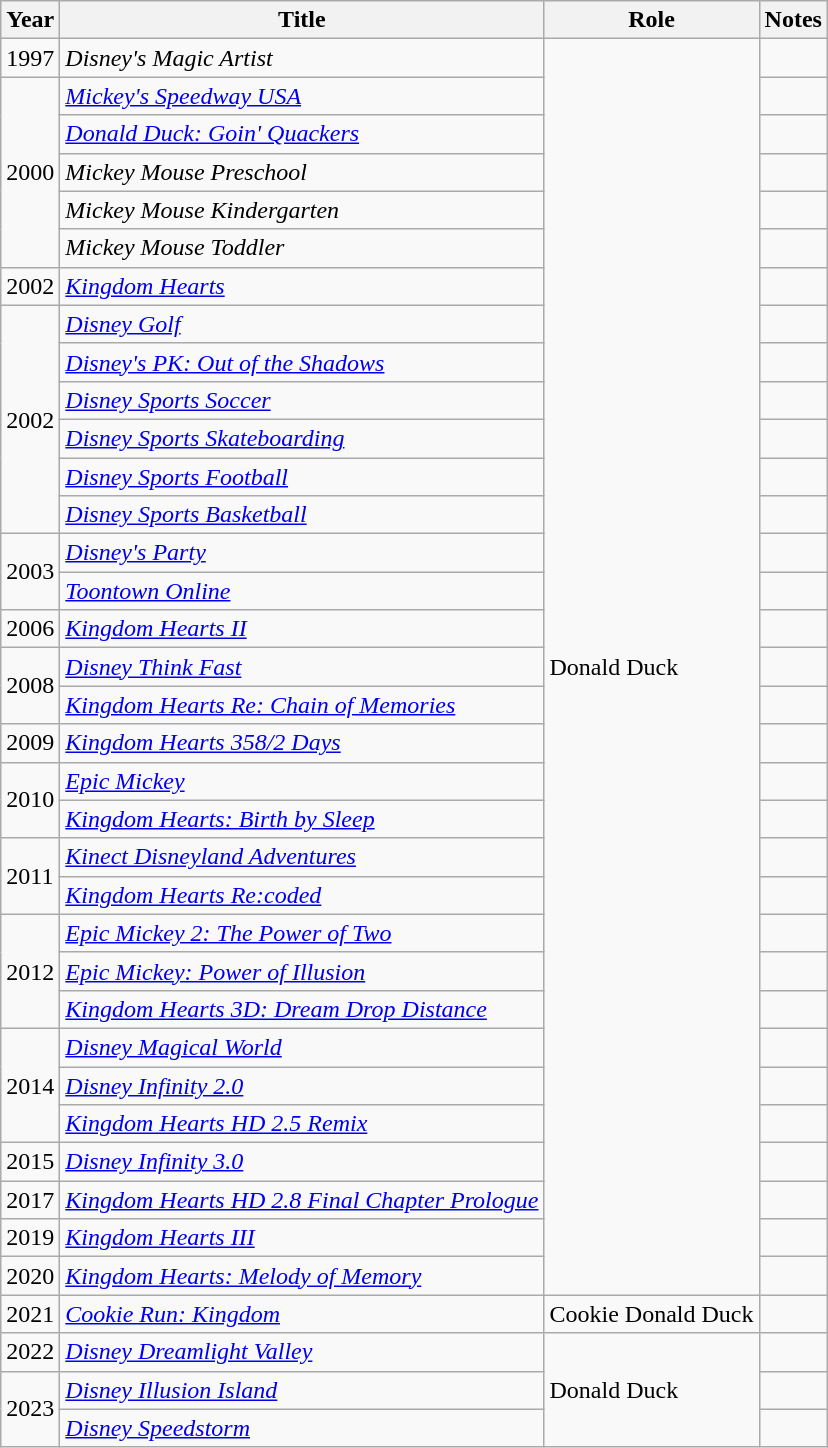<table class = "wikitable sortable">
<tr>
<th>Year</th>
<th>Title</th>
<th>Role</th>
<th>Notes</th>
</tr>
<tr>
<td>1997</td>
<td><em>Disney's Magic Artist</em></td>
<td rowspan="33">Donald Duck</td>
<td></td>
</tr>
<tr>
<td rowspan="5">2000</td>
<td><em><a href='#'>Mickey's Speedway USA</a></em></td>
<td></td>
</tr>
<tr>
<td><em><a href='#'>Donald Duck: Goin' Quackers</a></em></td>
<td></td>
</tr>
<tr>
<td><em>Mickey Mouse Preschool</em></td>
<td></td>
</tr>
<tr>
<td><em>Mickey Mouse Kindergarten</em></td>
<td></td>
</tr>
<tr>
<td><em>Mickey Mouse Toddler</em></td>
<td></td>
</tr>
<tr>
<td>2002</td>
<td><em><a href='#'>Kingdom Hearts</a></em></td>
<td></td>
</tr>
<tr>
<td rowspan="6">2002</td>
<td><em><a href='#'>Disney Golf</a></em></td>
<td></td>
</tr>
<tr>
<td><em><a href='#'>Disney's PK: Out of the Shadows</a></em></td>
<td></td>
</tr>
<tr>
<td><em><a href='#'>Disney Sports Soccer</a></em></td>
<td></td>
</tr>
<tr>
<td><em><a href='#'>Disney Sports Skateboarding</a></em></td>
<td></td>
</tr>
<tr>
<td><em><a href='#'>Disney Sports Football</a></em></td>
<td></td>
</tr>
<tr>
<td><em><a href='#'>Disney Sports Basketball</a></em></td>
<td></td>
</tr>
<tr>
<td rowspan="2">2003</td>
<td><em><a href='#'>Disney's Party</a></em></td>
<td></td>
</tr>
<tr>
<td><em><a href='#'>Toontown Online</a></em></td>
<td></td>
</tr>
<tr>
<td>2006</td>
<td><em><a href='#'>Kingdom Hearts II</a></em></td>
<td></td>
</tr>
<tr>
<td rowspan="2">2008</td>
<td><em><a href='#'>Disney Think Fast</a></em></td>
<td></td>
</tr>
<tr>
<td><em><a href='#'>Kingdom Hearts Re: Chain of Memories</a></em></td>
<td></td>
</tr>
<tr>
<td>2009</td>
<td><em><a href='#'>Kingdom Hearts 358/2 Days</a></em></td>
<td></td>
</tr>
<tr>
<td rowspan="2">2010</td>
<td><em><a href='#'>Epic Mickey</a></em></td>
<td></td>
</tr>
<tr>
<td><em><a href='#'>Kingdom Hearts: Birth by Sleep</a></em></td>
<td></td>
</tr>
<tr>
<td rowspan="2">2011</td>
<td><em><a href='#'>Kinect Disneyland Adventures</a></em></td>
<td></td>
</tr>
<tr>
<td><em><a href='#'>Kingdom Hearts Re:coded</a></em></td>
<td></td>
</tr>
<tr>
<td rowspan="3">2012</td>
<td><em><a href='#'>Epic Mickey 2: The Power of Two</a></em></td>
<td></td>
</tr>
<tr>
<td><em><a href='#'>Epic Mickey: Power of Illusion</a></em></td>
<td></td>
</tr>
<tr>
<td><em><a href='#'>Kingdom Hearts 3D: Dream Drop Distance</a></em></td>
<td></td>
</tr>
<tr>
<td rowspan="3">2014</td>
<td><em><a href='#'>Disney Magical World</a></em></td>
<td></td>
</tr>
<tr>
<td><em><a href='#'>Disney Infinity 2.0</a></em></td>
<td></td>
</tr>
<tr>
<td><em><a href='#'>Kingdom Hearts HD 2.5 Remix</a></em></td>
<td></td>
</tr>
<tr>
<td>2015</td>
<td><em><a href='#'>Disney Infinity 3.0</a></em></td>
<td></td>
</tr>
<tr>
<td>2017</td>
<td><em><a href='#'>Kingdom Hearts HD 2.8 Final Chapter Prologue</a></em></td>
<td></td>
</tr>
<tr>
<td>2019</td>
<td><em><a href='#'>Kingdom Hearts III</a></em></td>
<td></td>
</tr>
<tr>
<td>2020</td>
<td><em><a href='#'>Kingdom Hearts: Melody of Memory</a></em></td>
<td></td>
</tr>
<tr>
<td>2021</td>
<td><em><a href='#'>Cookie Run: Kingdom</a></em></td>
<td>Cookie Donald Duck</td>
<td></td>
</tr>
<tr>
<td>2022</td>
<td><em><a href='#'>Disney Dreamlight Valley</a></em></td>
<td rowspan="3">Donald Duck</td>
<td></td>
</tr>
<tr>
<td rowspan="2">2023</td>
<td><em><a href='#'>Disney Illusion Island</a></em></td>
<td></td>
</tr>
<tr>
<td><em><a href='#'>Disney Speedstorm</a></em></td>
<td></td>
</tr>
</table>
